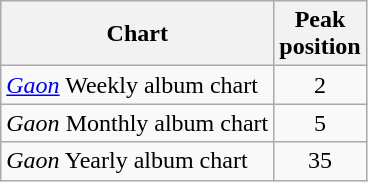<table class="wikitable sortable">
<tr>
<th>Chart</th>
<th>Peak<br>position</th>
</tr>
<tr>
<td><em><a href='#'>Gaon</a></em> Weekly album chart</td>
<td align="center">2</td>
</tr>
<tr>
<td><em>Gaon</em> Monthly album chart</td>
<td align="center">5</td>
</tr>
<tr>
<td><em>Gaon</em> Yearly album chart</td>
<td align="center">35</td>
</tr>
</table>
